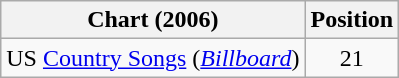<table class="wikitable sortable">
<tr>
<th scope="col">Chart (2006)</th>
<th scope="col">Position</th>
</tr>
<tr>
<td>US <a href='#'>Country Songs</a> (<em><a href='#'>Billboard</a></em>)</td>
<td align="center">21</td>
</tr>
</table>
